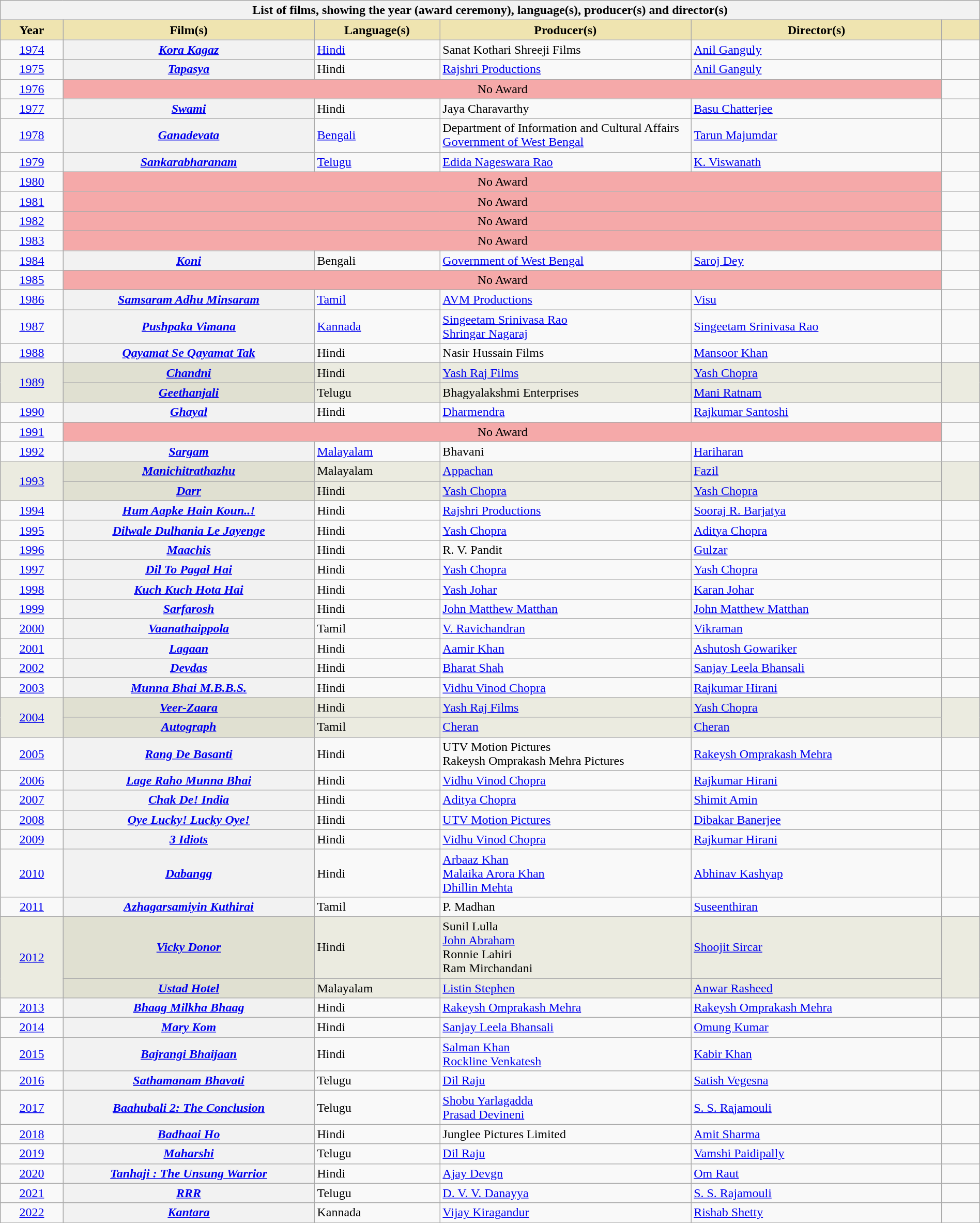<table class="wikitable sortable plainrowheaders" style="width:100%">
<tr>
<th colspan="6">List of films, showing the year (award ceremony), language(s), producer(s) and director(s)</th>
</tr>
<tr>
<th scope="col" style="background-color:#EFE4B0;width:5%;">Year</th>
<th scope="col" style="background-color:#EFE4B0;width:20%;">Film(s)</th>
<th scope="col" style="background-color:#EFE4B0;width:10%;">Language(s)</th>
<th scope="col" style="background-color:#EFE4B0;width:20%;">Producer(s)</th>
<th scope="col" style="background-color:#EFE4B0;width:20%;">Director(s)</th>
<th scope="col" style="background-color:#EFE4B0;width:3%" class="unsortable"></th>
</tr>
<tr>
<td align="center"><a href='#'>1974<br></a></td>
<th scope="row"><em><a href='#'>Kora Kagaz</a></em></th>
<td><a href='#'>Hindi</a></td>
<td>Sanat Kothari  Shreeji Films</td>
<td><a href='#'>Anil Ganguly</a></td>
<td align="center"></td>
</tr>
<tr>
<td align="center"><a href='#'>1975<br></a></td>
<th scope="row"><em><a href='#'>Tapasya</a></em></th>
<td>Hindi</td>
<td><a href='#'>Rajshri Productions</a></td>
<td><a href='#'>Anil Ganguly</a></td>
<td align="center"></td>
</tr>
<tr>
<td align="center"><a href='#'>1976<br></a></td>
<td colspan="4" bgcolor="#F5A9A9" align="center">No Award</td>
<td align="center"></td>
</tr>
<tr>
<td align="center"><a href='#'>1977<br></a></td>
<th scope="row"><em><a href='#'>Swami</a></em></th>
<td>Hindi</td>
<td>Jaya Charavarthy</td>
<td><a href='#'>Basu Chatterjee</a></td>
<td align="center"></td>
</tr>
<tr>
<td align="center"><a href='#'>1978<br></a></td>
<th scope="row"><em><a href='#'>Ganadevata</a></em></th>
<td><a href='#'>Bengali</a></td>
<td>Department of Information and Cultural Affairs<br><a href='#'>Government of West Bengal</a></td>
<td><a href='#'>Tarun Majumdar</a></td>
<td align="center"></td>
</tr>
<tr>
<td align="center"><a href='#'>1979<br></a></td>
<th scope="row"><em><a href='#'>Sankarabharanam</a></em></th>
<td><a href='#'>Telugu</a></td>
<td><a href='#'>Edida Nageswara Rao</a></td>
<td><a href='#'>K. Viswanath</a></td>
<td align="center"></td>
</tr>
<tr>
<td align="center"><a href='#'>1980<br></a></td>
<td colspan="4" bgcolor="#F5A9A9" align="center">No Award</td>
<td align="center"></td>
</tr>
<tr>
<td align="center"><a href='#'>1981<br></a></td>
<td colspan="4" bgcolor="#F5A9A9" align="center">No Award</td>
<td align="center"></td>
</tr>
<tr>
<td align="center"><a href='#'>1982<br></a></td>
<td colspan="4" bgcolor="#F5A9A9" align="center">No Award</td>
<td align="center"></td>
</tr>
<tr>
<td align="center"><a href='#'>1983<br></a></td>
<td colspan="4" bgcolor="#F5A9A9" align="center">No Award</td>
<td align="center"></td>
</tr>
<tr>
<td align="center"><a href='#'>1984<br></a></td>
<th scope="row"><em><a href='#'>Koni</a></em></th>
<td>Bengali</td>
<td><a href='#'>Government of West Bengal</a></td>
<td><a href='#'>Saroj Dey</a></td>
<td align="center"></td>
</tr>
<tr>
<td align="center"><a href='#'>1985<br></a></td>
<td colspan="4" bgcolor="#F5A9A9" align="center">No Award</td>
<td align="center"></td>
</tr>
<tr>
<td align="center"><a href='#'>1986<br></a></td>
<th scope="row"><em><a href='#'>Samsaram Adhu Minsaram</a></em></th>
<td><a href='#'>Tamil</a></td>
<td><a href='#'>AVM Productions</a></td>
<td><a href='#'>Visu</a></td>
<td align="center"></td>
</tr>
<tr>
<td align="center"><a href='#'>1987<br></a></td>
<th scope="row"><em><a href='#'>Pushpaka Vimana</a></em></th>
<td><a href='#'>Kannada</a></td>
<td><a href='#'>Singeetam Srinivasa Rao</a><br><a href='#'>Shringar Nagaraj</a></td>
<td><a href='#'>Singeetam Srinivasa Rao</a></td>
<td align="center"></td>
</tr>
<tr>
<td align="center"><a href='#'>1988<br></a></td>
<th scope="row"><em><a href='#'>Qayamat Se Qayamat Tak</a></em></th>
<td>Hindi</td>
<td>Nasir Hussain Films</td>
<td><a href='#'>Mansoor Khan</a></td>
<td align="center"></td>
</tr>
<tr style="background-color:#EBEBE0">
<td align="center" rowspan="2"><a href='#'>1989<br></a></td>
<th scope="row" style="background-color:#E0E0D1"><em><a href='#'>Chandni</a></em></th>
<td>Hindi</td>
<td><a href='#'>Yash Raj Films</a></td>
<td><a href='#'>Yash Chopra</a></td>
<td align="center" rowspan="2"></td>
</tr>
<tr style="background-color:#EBEBE0">
<th scope="row" style="background-color:#E0E0D1"><em><a href='#'>Geethanjali</a></em></th>
<td>Telugu</td>
<td>Bhagyalakshmi Enterprises</td>
<td><a href='#'>Mani Ratnam</a></td>
</tr>
<tr>
<td align="center"><a href='#'>1990<br></a></td>
<th scope="row"><em><a href='#'>Ghayal</a></em></th>
<td>Hindi</td>
<td><a href='#'>Dharmendra</a></td>
<td><a href='#'>Rajkumar Santoshi</a></td>
<td align="center"></td>
</tr>
<tr>
<td align="center"><a href='#'>1991<br></a></td>
<td colspan="4" bgcolor="#F5A9A9" align="center">No Award</td>
<td align="center"></td>
</tr>
<tr>
<td align="center"><a href='#'>1992<br></a></td>
<th scope="row"><em><a href='#'>Sargam</a></em></th>
<td><a href='#'>Malayalam</a></td>
<td>Bhavani</td>
<td><a href='#'>Hariharan</a></td>
<td align="center"></td>
</tr>
<tr style="background-color:#EBEBE0">
<td align="center" rowspan="2"><a href='#'>1993<br></a></td>
<th scope="row" style="background-color:#E0E0D1"><em><a href='#'>Manichitrathazhu</a></em></th>
<td>Malayalam</td>
<td><a href='#'>Appachan</a></td>
<td><a href='#'>Fazil</a></td>
<td align="center" rowspan="2"></td>
</tr>
<tr style="background-color:#EBEBE0">
<th scope="row" style="background-color:#E0E0D1"><em><a href='#'>Darr</a></em></th>
<td>Hindi</td>
<td><a href='#'>Yash Chopra</a></td>
<td><a href='#'>Yash Chopra</a></td>
</tr>
<tr>
<td align="center"><a href='#'>1994<br></a></td>
<th scope="row"><em><a href='#'>Hum Aapke Hain Koun..!</a></em></th>
<td>Hindi</td>
<td><a href='#'>Rajshri Productions</a></td>
<td><a href='#'>Sooraj R. Barjatya</a></td>
<td align="center"></td>
</tr>
<tr>
<td align="center"><a href='#'>1995<br></a></td>
<th scope="row"><em><a href='#'>Dilwale Dulhania Le Jayenge</a></em></th>
<td>Hindi</td>
<td><a href='#'>Yash Chopra</a></td>
<td><a href='#'>Aditya Chopra</a></td>
<td align="center"></td>
</tr>
<tr>
<td align="center"><a href='#'>1996<br></a></td>
<th scope="row"><em><a href='#'>Maachis</a></em></th>
<td>Hindi</td>
<td>R. V. Pandit</td>
<td><a href='#'>Gulzar</a></td>
<td align="center"></td>
</tr>
<tr>
<td align="center"><a href='#'>1997<br></a></td>
<th scope="row"><em><a href='#'>Dil To Pagal Hai</a></em></th>
<td>Hindi</td>
<td><a href='#'>Yash Chopra</a></td>
<td><a href='#'>Yash Chopra</a></td>
<td align="center"></td>
</tr>
<tr>
<td align="center"><a href='#'>1998<br></a></td>
<th scope="row"><em><a href='#'>Kuch Kuch Hota Hai</a></em></th>
<td>Hindi</td>
<td><a href='#'>Yash Johar</a></td>
<td><a href='#'>Karan Johar</a></td>
<td align="center"></td>
</tr>
<tr>
<td align="center"><a href='#'>1999<br></a></td>
<th scope="row"><em><a href='#'>Sarfarosh</a></em></th>
<td>Hindi</td>
<td><a href='#'>John Matthew Matthan</a></td>
<td><a href='#'>John Matthew Matthan</a></td>
<td align="center"></td>
</tr>
<tr>
<td align="center"><a href='#'>2000<br></a></td>
<th scope="row"><em><a href='#'>Vaanathaippola</a></em></th>
<td>Tamil</td>
<td><a href='#'>V. Ravichandran</a></td>
<td><a href='#'>Vikraman</a></td>
<td align="center"></td>
</tr>
<tr>
<td align="center"><a href='#'>2001<br></a></td>
<th scope="row"><em><a href='#'>Lagaan</a></em></th>
<td>Hindi</td>
<td><a href='#'>Aamir Khan</a></td>
<td><a href='#'>Ashutosh Gowariker</a></td>
<td align="center"></td>
</tr>
<tr>
<td align="center"><a href='#'>2002<br></a></td>
<th scope="row"><em><a href='#'>Devdas</a></em></th>
<td>Hindi</td>
<td><a href='#'>Bharat Shah</a></td>
<td><a href='#'>Sanjay Leela Bhansali</a></td>
<td align="center"></td>
</tr>
<tr>
<td align="center"><a href='#'>2003<br></a></td>
<th scope="row"><em><a href='#'>Munna Bhai M.B.B.S.</a></em></th>
<td>Hindi</td>
<td><a href='#'>Vidhu Vinod Chopra</a></td>
<td><a href='#'>Rajkumar Hirani</a></td>
<td align="center"></td>
</tr>
<tr style="background-color:#EBEBE0">
<td align="center" rowspan="2"><a href='#'>2004<br></a></td>
<th scope="row" style="background-color:#E0E0D1"><em><a href='#'>Veer-Zaara</a></em></th>
<td>Hindi</td>
<td><a href='#'>Yash Raj Films</a></td>
<td><a href='#'>Yash Chopra</a></td>
<td align="center" rowspan="2"></td>
</tr>
<tr style="background-color:#EBEBE0">
<th scope="row" style="background-color:#E0E0D1"><em><a href='#'>Autograph</a></em></th>
<td>Tamil</td>
<td><a href='#'>Cheran</a></td>
<td><a href='#'>Cheran</a></td>
</tr>
<tr>
<td align="center"><a href='#'>2005<br></a></td>
<th scope="row"><em><a href='#'>Rang De Basanti</a></em></th>
<td>Hindi</td>
<td>UTV Motion Pictures<br>Rakeysh Omprakash Mehra Pictures</td>
<td><a href='#'>Rakeysh Omprakash Mehra</a></td>
<td align="center"></td>
</tr>
<tr>
<td align="center"><a href='#'>2006<br></a></td>
<th scope="row"><em><a href='#'>Lage Raho Munna Bhai</a></em></th>
<td>Hindi</td>
<td><a href='#'>Vidhu Vinod Chopra</a></td>
<td><a href='#'>Rajkumar Hirani</a></td>
<td align="center"></td>
</tr>
<tr>
<td align="center"><a href='#'>2007<br></a></td>
<th scope="row"><em><a href='#'>Chak De! India</a></em></th>
<td>Hindi</td>
<td><a href='#'>Aditya Chopra</a></td>
<td><a href='#'>Shimit Amin</a></td>
<td align="center"></td>
</tr>
<tr>
<td align="center"><a href='#'>2008<br></a></td>
<th scope="row"><em><a href='#'>Oye Lucky! Lucky Oye!</a></em></th>
<td>Hindi</td>
<td><a href='#'>UTV Motion Pictures</a></td>
<td><a href='#'>Dibakar Banerjee</a></td>
<td align="center"></td>
</tr>
<tr>
<td align="center"><a href='#'>2009<br></a></td>
<th scope="row"><em><a href='#'>3 Idiots</a></em></th>
<td>Hindi</td>
<td><a href='#'>Vidhu Vinod Chopra</a></td>
<td><a href='#'>Rajkumar Hirani</a></td>
<td align="center"></td>
</tr>
<tr>
<td align="center"><a href='#'>2010<br></a></td>
<th scope="row"><em><a href='#'>Dabangg</a></em></th>
<td>Hindi</td>
<td><a href='#'>Arbaaz Khan</a><br><a href='#'>Malaika Arora Khan</a><br><a href='#'>Dhillin Mehta</a></td>
<td><a href='#'>Abhinav Kashyap</a></td>
<td align="center"></td>
</tr>
<tr>
<td align="center"><a href='#'>2011<br></a></td>
<th scope="row"><em><a href='#'>Azhagarsamiyin Kuthirai</a></em></th>
<td>Tamil</td>
<td>P. Madhan</td>
<td><a href='#'>Suseenthiran</a></td>
<td align="center"></td>
</tr>
<tr style="background-color:#EBEBE0">
<td align="center" rowspan="2"><a href='#'>2012<br></a></td>
<th scope="row" style="background-color:#E0E0D1"><em><a href='#'>Vicky Donor</a></em></th>
<td>Hindi</td>
<td>Sunil Lulla<br><a href='#'>John Abraham</a><br>Ronnie Lahiri<br>Ram Mirchandani</td>
<td><a href='#'>Shoojit Sircar</a></td>
<td align="center" rowspan="2"></td>
</tr>
<tr style="background-color:#EBEBE0">
<th scope="row" style="background-color:#E0E0D1"><em><a href='#'>Ustad Hotel</a></em></th>
<td>Malayalam</td>
<td><a href='#'>Listin Stephen</a></td>
<td><a href='#'>Anwar Rasheed</a></td>
</tr>
<tr>
<td align="center"><a href='#'>2013<br></a></td>
<th scope="row"><em><a href='#'>Bhaag Milkha Bhaag</a></em></th>
<td>Hindi</td>
<td><a href='#'>Rakeysh Omprakash Mehra</a></td>
<td><a href='#'>Rakeysh Omprakash Mehra</a></td>
<td align="center"></td>
</tr>
<tr>
<td align="center"><a href='#'>2014<br></a></td>
<th scope="row"><em><a href='#'>Mary Kom</a></em></th>
<td>Hindi</td>
<td><a href='#'>Sanjay Leela Bhansali</a></td>
<td><a href='#'>Omung Kumar</a></td>
<td align="center"></td>
</tr>
<tr>
<td align="center"><a href='#'>2015<br></a></td>
<th scope="row"><em><a href='#'>Bajrangi Bhaijaan</a></em></th>
<td>Hindi</td>
<td><a href='#'>Salman Khan</a><br><a href='#'>Rockline Venkatesh</a></td>
<td><a href='#'>Kabir Khan</a></td>
<td align="center"></td>
</tr>
<tr>
<td align="center"><a href='#'>2016<br></a></td>
<th scope="row"><em><a href='#'>Sathamanam Bhavati</a></em></th>
<td>Telugu</td>
<td><a href='#'>Dil Raju</a></td>
<td><a href='#'>Satish Vegesna</a></td>
<td align="center"></td>
</tr>
<tr>
<td align="center"><a href='#'>2017<br></a></td>
<th scope="row"><em><a href='#'>Baahubali 2: The Conclusion</a></em></th>
<td>Telugu</td>
<td><a href='#'>Shobu Yarlagadda</a><br><a href='#'>Prasad Devineni</a></td>
<td><a href='#'>S. S. Rajamouli</a></td>
<td align="center"></td>
</tr>
<tr>
<td align="center"><a href='#'>2018<br></a></td>
<th scope="row"><em><a href='#'>Badhaai Ho</a></em></th>
<td>Hindi</td>
<td>Junglee Pictures Limited</td>
<td><a href='#'>Amit Sharma</a></td>
<td align="center"></td>
</tr>
<tr>
<td align="center"><a href='#'>2019<br></a></td>
<th scope="row"><em><a href='#'>Maharshi</a></em></th>
<td>Telugu</td>
<td><a href='#'>Dil Raju</a></td>
<td><a href='#'>Vamshi Paidipally</a></td>
<td align="center"></td>
</tr>
<tr>
<td align="center"><a href='#'>2020<br> </a></td>
<th scope="row"><em><a href='#'>Tanhaji : The Unsung Warrior</a></em></th>
<td>Hindi</td>
<td><a href='#'>Ajay Devgn</a></td>
<td><a href='#'>Om Raut</a></td>
<td align="center"></td>
</tr>
<tr>
<td align="center"><a href='#'>2021<br></a></td>
<th scope="row"><em><a href='#'>RRR</a></em></th>
<td>Telugu</td>
<td><a href='#'>D. V. V. Danayya</a></td>
<td><a href='#'>S. S. Rajamouli</a></td>
<td align="center"></td>
</tr>
<tr>
<td align="center"><a href='#'>2022<br></a></td>
<th scope="row"><em><a href='#'>Kantara</a></em></th>
<td>Kannada</td>
<td><a href='#'>Vijay Kiragandur</a></td>
<td><a href='#'>Rishab Shetty</a></td>
<td align="center"></td>
</tr>
<tr>
</tr>
</table>
